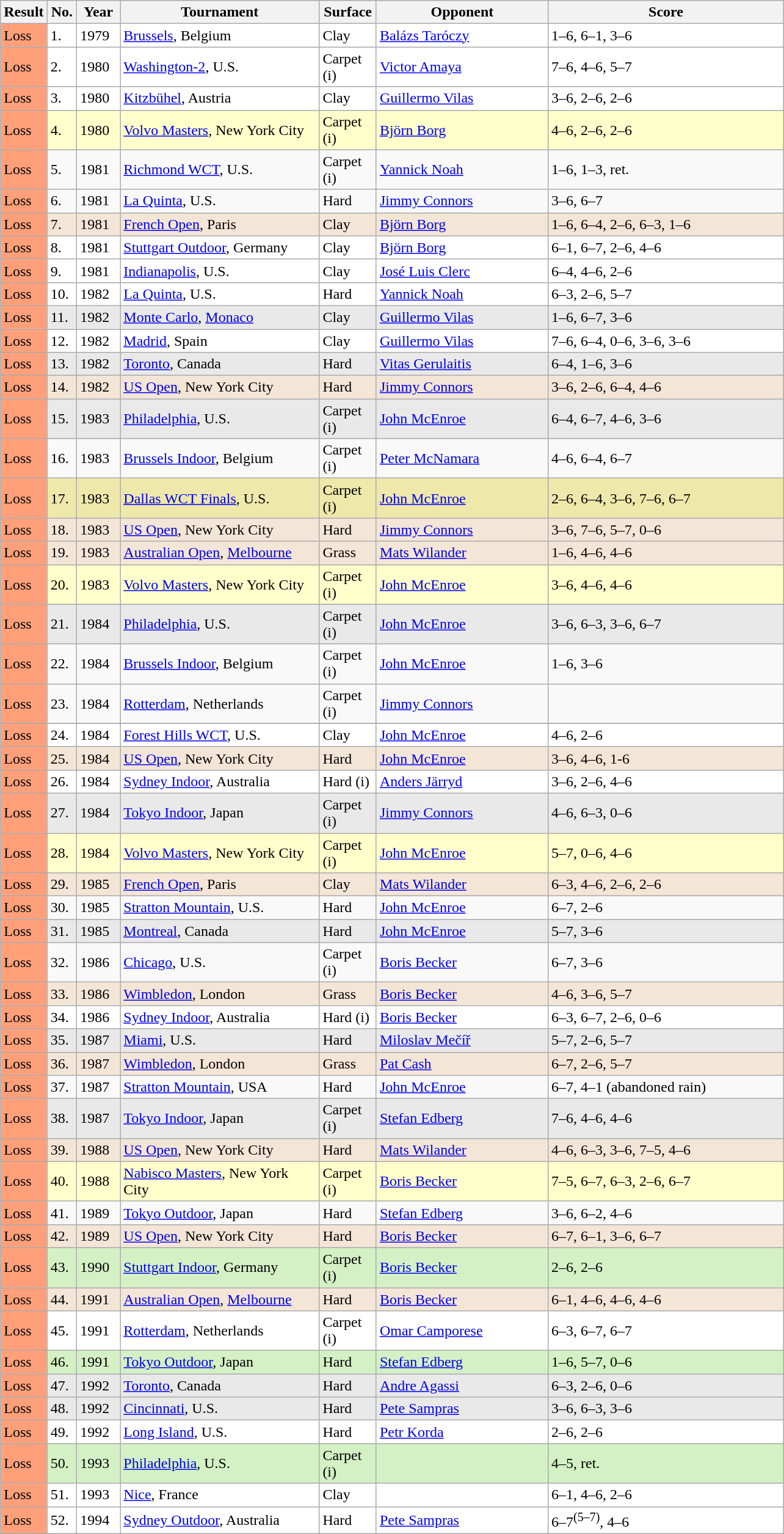<table class="sortable wikitable">
<tr>
<th>Result</th>
<th style="width:25px">No.</th>
<th style="width:40px">Year</th>
<th style="width:210px">Tournament</th>
<th style="width:55px">Surface</th>
<th style="width:180px">Opponent</th>
<th style="width:250px" class="unsortable">Score</th>
</tr>
<tr style="background:#fff;">
<td style=background:#ffa07a>Loss</td>
<td>1.</td>
<td>1979</td>
<td><a href='#'>Brussels</a>, Belgium</td>
<td>Clay</td>
<td> <a href='#'>Balázs Taróczy</a></td>
<td>1–6, 6–1, 3–6</td>
</tr>
<tr style="background:#fff;">
<td style=background:#ffa07a>Loss</td>
<td>2.</td>
<td>1980</td>
<td><a href='#'>Washington-2</a>, U.S.</td>
<td>Carpet (i)</td>
<td> <a href='#'>Victor Amaya</a></td>
<td>7–6, 4–6, 5–7</td>
</tr>
<tr style="background:#fff;">
<td style=background:#ffa07a>Loss</td>
<td>3.</td>
<td>1980</td>
<td><a href='#'>Kitzbühel</a>, Austria</td>
<td>Clay</td>
<td> <a href='#'>Guillermo Vilas</a></td>
<td>3–6, 2–6, 2–6</td>
</tr>
<tr style="background:#ffc;">
<td style=background:#ffa07a>Loss</td>
<td>4.</td>
<td>1980</td>
<td><a href='#'>Volvo Masters</a>, New York City</td>
<td>Carpet (i)</td>
<td> <a href='#'>Björn Borg</a></td>
<td>4–6, 2–6, 2–6</td>
</tr>
<tr>
<td style=background:#ffa07a>Loss</td>
<td>5.</td>
<td>1981</td>
<td><a href='#'>Richmond WCT</a>, U.S.</td>
<td>Carpet (i)</td>
<td> <a href='#'>Yannick Noah</a></td>
<td>1–6, 1–3, ret.</td>
</tr>
<tr>
<td style=background:#ffa07a>Loss</td>
<td>6.</td>
<td>1981</td>
<td><a href='#'>La Quinta</a>, U.S.</td>
<td>Hard</td>
<td> <a href='#'>Jimmy Connors</a></td>
<td>3–6, 6–7</td>
</tr>
<tr style="background:#f3e6d7;">
<td style=background:#ffa07a>Loss</td>
<td>7.</td>
<td>1981</td>
<td><a href='#'>French Open</a>, Paris</td>
<td>Clay</td>
<td> <a href='#'>Björn Borg</a></td>
<td>1–6, 6–4, 2–6, 6–3, 1–6</td>
</tr>
<tr style="background:#fff;">
<td style=background:#ffa07a>Loss</td>
<td>8.</td>
<td>1981</td>
<td><a href='#'>Stuttgart Outdoor</a>, Germany</td>
<td>Clay</td>
<td> <a href='#'>Björn Borg</a></td>
<td>6–1, 6–7, 2–6, 4–6</td>
</tr>
<tr style="background:#fff;">
<td style=background:#ffa07a>Loss</td>
<td>9.</td>
<td>1981</td>
<td><a href='#'>Indianapolis</a>, U.S.</td>
<td>Clay</td>
<td> <a href='#'>José Luis Clerc</a></td>
<td>6–4, 4–6, 2–6</td>
</tr>
<tr style="background:#fff;">
<td style=background:#ffa07a>Loss</td>
<td>10.</td>
<td>1982</td>
<td><a href='#'>La Quinta</a>, U.S.</td>
<td>Hard</td>
<td> <a href='#'>Yannick Noah</a></td>
<td>6–3, 2–6, 5–7</td>
</tr>
<tr style="background:#e9e9e9;">
<td style=background:#ffa07a>Loss</td>
<td>11.</td>
<td>1982</td>
<td><a href='#'>Monte Carlo</a>, <a href='#'>Monaco</a></td>
<td>Clay</td>
<td> <a href='#'>Guillermo Vilas</a></td>
<td>1–6, 6–7, 3–6</td>
</tr>
<tr style="background:#fff;">
<td style=background:#ffa07a>Loss</td>
<td>12.</td>
<td>1982</td>
<td><a href='#'>Madrid</a>, Spain</td>
<td>Clay</td>
<td> <a href='#'>Guillermo Vilas</a></td>
<td>7–6, 6–4, 0–6, 3–6, 3–6</td>
</tr>
<tr style="background:#e9e9e9;">
<td style=background:#ffa07a>Loss</td>
<td>13.</td>
<td>1982</td>
<td><a href='#'>Toronto</a>, Canada</td>
<td>Hard</td>
<td> <a href='#'>Vitas Gerulaitis</a></td>
<td>6–4, 1–6, 3–6</td>
</tr>
<tr style="background:#f3e6d7;">
<td style=background:#ffa07a>Loss</td>
<td>14.</td>
<td>1982</td>
<td><a href='#'>US Open</a>, New York City</td>
<td>Hard</td>
<td> <a href='#'>Jimmy Connors</a></td>
<td>3–6, 2–6, 6–4, 4–6</td>
</tr>
<tr style="background:#e9e9e9;">
<td style=background:#ffa07a>Loss</td>
<td>15.</td>
<td>1983</td>
<td><a href='#'>Philadelphia</a>, U.S.</td>
<td>Carpet (i)</td>
<td> <a href='#'>John McEnroe</a></td>
<td>6–4, 6–7, 4–6, 3–6</td>
</tr>
<tr>
<td style=background:#ffa07a>Loss</td>
<td>16.</td>
<td>1983</td>
<td><a href='#'>Brussels Indoor</a>, Belgium</td>
<td>Carpet (i)</td>
<td> <a href='#'>Peter McNamara</a></td>
<td>4–6, 6–4, 6–7</td>
</tr>
<tr style="background:#eee8aa;">
<td style=background:#ffa07a>Loss</td>
<td>17.</td>
<td>1983</td>
<td><a href='#'>Dallas WCT Finals</a>, U.S.</td>
<td>Carpet (i)</td>
<td> <a href='#'>John McEnroe</a></td>
<td>2–6, 6–4, 3–6, 7–6, 6–7</td>
</tr>
<tr style="background:#f3e6d7;">
<td style=background:#ffa07a>Loss</td>
<td>18.</td>
<td>1983</td>
<td><a href='#'>US Open</a>, New York City</td>
<td>Hard</td>
<td> <a href='#'>Jimmy Connors</a></td>
<td>3–6, 7–6, 5–7, 0–6</td>
</tr>
<tr style="background:#f3e6d7;">
<td style=background:#ffa07a>Loss</td>
<td>19.</td>
<td>1983</td>
<td><a href='#'>Australian Open</a>, <a href='#'>Melbourne</a></td>
<td>Grass</td>
<td> <a href='#'>Mats Wilander</a></td>
<td>1–6, 4–6, 4–6</td>
</tr>
<tr style="background:#ffc;">
<td style=background:#ffa07a>Loss</td>
<td>20.</td>
<td>1983</td>
<td><a href='#'>Volvo Masters</a>, New York City</td>
<td>Carpet (i)</td>
<td> <a href='#'>John McEnroe</a></td>
<td>3–6, 4–6, 4–6</td>
</tr>
<tr style="background:#e9e9e9;">
<td style=background:#ffa07a>Loss</td>
<td>21.</td>
<td>1984</td>
<td><a href='#'>Philadelphia</a>, U.S.</td>
<td>Carpet (i)</td>
<td> <a href='#'>John McEnroe</a></td>
<td>3–6, 6–3, 3–6, 6–7</td>
</tr>
<tr>
<td style=background:#ffa07a>Loss</td>
<td>22.</td>
<td>1984</td>
<td><a href='#'>Brussels Indoor</a>, Belgium</td>
<td>Carpet (i)</td>
<td> <a href='#'>John McEnroe</a></td>
<td>1–6, 3–6</td>
</tr>
<tr>
<td style=background:#ffa07a>Loss</td>
<td>23.</td>
<td>1984</td>
<td><a href='#'>Rotterdam</a>, Netherlands</td>
<td>Carpet (i)</td>
<td> <a href='#'>Jimmy Connors</a></td>
<td></td>
</tr>
<tr>
</tr>
<tr style="background:#fff;">
<td style=background:#ffa07a>Loss</td>
<td>24.</td>
<td>1984</td>
<td><a href='#'>Forest Hills WCT</a>, U.S.</td>
<td>Clay</td>
<td> <a href='#'>John McEnroe</a></td>
<td>4–6, 2–6</td>
</tr>
<tr style="background:#f3e6d7;">
<td style=background:#ffa07a>Loss</td>
<td>25.</td>
<td>1984</td>
<td><a href='#'>US Open</a>, New York City</td>
<td>Hard</td>
<td> <a href='#'>John McEnroe</a></td>
<td>3–6, 4–6, 1-6</td>
</tr>
<tr style="background:#fff;">
<td style=background:#ffa07a>Loss</td>
<td>26.</td>
<td>1984</td>
<td><a href='#'>Sydney Indoor</a>, Australia</td>
<td>Hard (i)</td>
<td> <a href='#'>Anders Järryd</a></td>
<td>3–6, 2–6, 4–6</td>
</tr>
<tr style="background:#e9e9e9;">
<td style=background:#ffa07a>Loss</td>
<td>27.</td>
<td>1984</td>
<td><a href='#'>Tokyo Indoor</a>, Japan</td>
<td>Carpet (i)</td>
<td> <a href='#'>Jimmy Connors</a></td>
<td>4–6, 6–3, 0–6</td>
</tr>
<tr style="background:#ffc;">
<td style=background:#ffa07a>Loss</td>
<td>28.</td>
<td>1984</td>
<td><a href='#'>Volvo Masters</a>, New York City</td>
<td>Carpet (i)</td>
<td> <a href='#'>John McEnroe</a></td>
<td>5–7, 0–6, 4–6</td>
</tr>
<tr style="background:#f3e6d7;">
<td style=background:#ffa07a>Loss</td>
<td>29.</td>
<td>1985</td>
<td><a href='#'>French Open</a>, Paris</td>
<td>Clay</td>
<td> <a href='#'>Mats Wilander</a></td>
<td>6–3, 4–6, 2–6, 2–6</td>
</tr>
<tr>
<td style=background:#ffa07a>Loss</td>
<td>30.</td>
<td>1985</td>
<td><a href='#'>Stratton Mountain</a>, U.S.</td>
<td>Hard</td>
<td> <a href='#'>John McEnroe</a></td>
<td>6–7, 2–6</td>
</tr>
<tr style="background:#e9e9e9;">
<td style=background:#ffa07a>Loss</td>
<td>31.</td>
<td>1985</td>
<td><a href='#'>Montreal</a>, Canada</td>
<td>Hard</td>
<td> <a href='#'>John McEnroe</a></td>
<td>5–7, 3–6</td>
</tr>
<tr>
<td style=background:#ffa07a>Loss</td>
<td>32.</td>
<td>1986</td>
<td><a href='#'>Chicago</a>, U.S.</td>
<td>Carpet (i)</td>
<td> <a href='#'>Boris Becker</a></td>
<td>6–7, 3–6</td>
</tr>
<tr style="background:#f3e6d7;">
<td style=background:#ffa07a>Loss</td>
<td>33.</td>
<td>1986</td>
<td><a href='#'>Wimbledon</a>, London</td>
<td>Grass</td>
<td> <a href='#'>Boris Becker</a></td>
<td>4–6, 3–6, 5–7</td>
</tr>
<tr style="background:#fff;">
<td style=background:#ffa07a>Loss</td>
<td>34.</td>
<td>1986</td>
<td><a href='#'>Sydney Indoor</a>, Australia</td>
<td>Hard (i)</td>
<td> <a href='#'>Boris Becker</a></td>
<td>6–3, 6–7, 2–6, 0–6</td>
</tr>
<tr style="background:#e9e9e9;">
<td style=background:#ffa07a>Loss</td>
<td>35.</td>
<td>1987</td>
<td><a href='#'>Miami</a>, U.S.</td>
<td>Hard</td>
<td> <a href='#'>Miloslav Mečíř</a></td>
<td>5–7, 2–6, 5–7</td>
</tr>
<tr style="background:#f3e6d7;">
<td style=background:#ffa07a>Loss</td>
<td>36.</td>
<td>1987</td>
<td><a href='#'>Wimbledon</a>, London</td>
<td>Grass</td>
<td> <a href='#'>Pat Cash</a></td>
<td>6–7, 2–6, 5–7</td>
</tr>
<tr>
<td style=background:#ffa07a>Loss</td>
<td>37.</td>
<td>1987</td>
<td><a href='#'>Stratton Mountain</a>, USA</td>
<td>Hard</td>
<td> <a href='#'>John McEnroe</a></td>
<td>6–7, 4–1 (abandoned rain)</td>
</tr>
<tr style="background:#e9e9e9;">
<td style=background:#ffa07a>Loss</td>
<td>38.</td>
<td>1987</td>
<td><a href='#'>Tokyo Indoor</a>, Japan</td>
<td>Carpet (i)</td>
<td> <a href='#'>Stefan Edberg</a></td>
<td>7–6, 4–6, 4–6</td>
</tr>
<tr style="background:#f3e6d7;">
<td style=background:#ffa07a>Loss</td>
<td>39.</td>
<td>1988</td>
<td><a href='#'>US Open</a>, New York City</td>
<td>Hard</td>
<td> <a href='#'>Mats Wilander</a></td>
<td>4–6, 6–3, 3–6, 7–5, 4–6</td>
</tr>
<tr style="background:#ffc;">
<td style=background:#ffa07a>Loss</td>
<td>40.</td>
<td>1988</td>
<td><a href='#'>Nabisco Masters</a>, New York City</td>
<td>Carpet (i)</td>
<td> <a href='#'>Boris Becker</a></td>
<td>7–5, 6–7, 6–3, 2–6, 6–7</td>
</tr>
<tr>
<td style=background:#ffa07a>Loss</td>
<td>41.</td>
<td>1989</td>
<td><a href='#'>Tokyo Outdoor</a>, Japan</td>
<td>Hard</td>
<td> <a href='#'>Stefan Edberg</a></td>
<td>3–6, 6–2, 4–6</td>
</tr>
<tr style="background:#f3e6d7;">
<td style=background:#ffa07a>Loss</td>
<td>42.</td>
<td>1989</td>
<td><a href='#'>US Open</a>, New York City</td>
<td>Hard</td>
<td> <a href='#'>Boris Becker</a></td>
<td>6–7, 6–1, 3–6, 6–7</td>
</tr>
<tr style="background:#d4f1c5;">
<td style=background:#ffa07a>Loss</td>
<td>43.</td>
<td>1990</td>
<td><a href='#'>Stuttgart Indoor</a>, Germany</td>
<td>Carpet (i)</td>
<td> <a href='#'>Boris Becker</a></td>
<td>2–6, 2–6</td>
</tr>
<tr style="background:#f3e6d7;">
<td style=background:#ffa07a>Loss</td>
<td>44.</td>
<td>1991</td>
<td><a href='#'>Australian Open</a>, <a href='#'>Melbourne</a></td>
<td>Hard</td>
<td> <a href='#'>Boris Becker</a></td>
<td>6–1, 4–6, 4–6, 4–6</td>
</tr>
<tr style="background:#fff;">
<td style=background:#ffa07a>Loss</td>
<td>45.</td>
<td>1991</td>
<td><a href='#'>Rotterdam</a>, Netherlands</td>
<td>Carpet (i)</td>
<td> <a href='#'>Omar Camporese</a></td>
<td>6–3, 6–7, 6–7</td>
</tr>
<tr style="background:#d4f1c5;">
<td style=background:#ffa07a>Loss</td>
<td>46.</td>
<td>1991</td>
<td><a href='#'>Tokyo Outdoor</a>, Japan</td>
<td>Hard</td>
<td> <a href='#'>Stefan Edberg</a></td>
<td>1–6, 5–7, 0–6</td>
</tr>
<tr style="background:#e9e9e9;">
<td style=background:#ffa07a>Loss</td>
<td>47.</td>
<td>1992</td>
<td><a href='#'>Toronto</a>, Canada</td>
<td>Hard</td>
<td> <a href='#'>Andre Agassi</a></td>
<td>6–3, 2–6, 0–6</td>
</tr>
<tr style="background:#e9e9e9;">
<td style=background:#ffa07a>Loss</td>
<td>48.</td>
<td>1992</td>
<td><a href='#'>Cincinnati</a>, U.S.</td>
<td>Hard</td>
<td> <a href='#'>Pete Sampras</a></td>
<td>3–6, 6–3, 3–6</td>
</tr>
<tr style="background:#fff;">
<td style=background:#ffa07a>Loss</td>
<td>49.</td>
<td>1992</td>
<td><a href='#'>Long Island</a>, U.S.</td>
<td>Hard</td>
<td> <a href='#'>Petr Korda</a></td>
<td>2–6, 2–6</td>
</tr>
<tr style="background:#d4f1c5;">
<td style=background:#ffa07a>Loss</td>
<td>50.</td>
<td>1993</td>
<td><a href='#'>Philadelphia</a>, U.S.</td>
<td>Carpet (i)</td>
<td></td>
<td>4–5, ret.</td>
</tr>
<tr style="background:#fff;">
<td style=background:#ffa07a>Loss</td>
<td>51.</td>
<td>1993</td>
<td><a href='#'>Nice</a>, France</td>
<td>Clay</td>
<td></td>
<td>6–1, 4–6, 2–6</td>
</tr>
<tr style="background:#fff;">
<td style=background:#ffa07a>Loss</td>
<td>52.</td>
<td>1994</td>
<td><a href='#'>Sydney Outdoor</a>, Australia</td>
<td>Hard</td>
<td> <a href='#'>Pete Sampras</a></td>
<td>6–7<sup>(5–7)</sup>, 4–6</td>
</tr>
</table>
